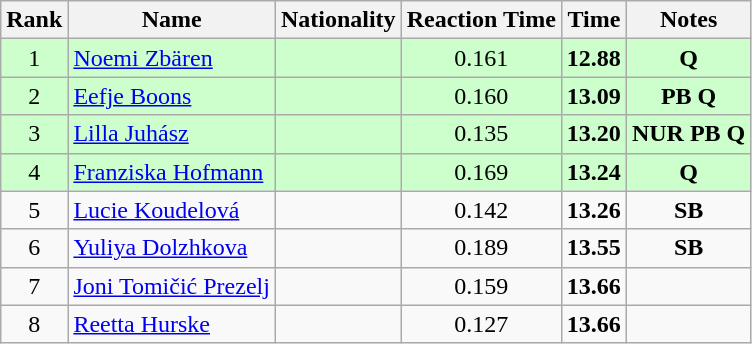<table class="wikitable sortable" style="text-align:center">
<tr>
<th>Rank</th>
<th>Name</th>
<th>Nationality</th>
<th>Reaction Time</th>
<th>Time</th>
<th>Notes</th>
</tr>
<tr bgcolor=ccffcc>
<td>1</td>
<td align=left><a href='#'>Noemi Zbären</a></td>
<td align=left></td>
<td>0.161</td>
<td><strong>12.88</strong></td>
<td><strong>Q</strong></td>
</tr>
<tr bgcolor=ccffcc>
<td>2</td>
<td align=left><a href='#'>Eefje Boons</a></td>
<td align=left></td>
<td>0.160</td>
<td><strong>13.09</strong></td>
<td><strong>PB Q</strong></td>
</tr>
<tr bgcolor=ccffcc>
<td>3</td>
<td align=left><a href='#'>Lilla Juhász</a></td>
<td align=left></td>
<td>0.135</td>
<td><strong>13.20</strong></td>
<td><strong>NUR PB Q</strong></td>
</tr>
<tr bgcolor=ccffcc>
<td>4</td>
<td align=left><a href='#'>Franziska Hofmann</a></td>
<td align=left></td>
<td>0.169</td>
<td><strong>13.24</strong></td>
<td><strong>Q</strong></td>
</tr>
<tr>
<td>5</td>
<td align=left><a href='#'>Lucie Koudelová</a></td>
<td align=left></td>
<td>0.142</td>
<td><strong>13.26</strong></td>
<td><strong>SB</strong></td>
</tr>
<tr>
<td>6</td>
<td align=left><a href='#'>Yuliya Dolzhkova</a></td>
<td align=left></td>
<td>0.189</td>
<td><strong>13.55</strong></td>
<td><strong>SB</strong></td>
</tr>
<tr>
<td>7</td>
<td align=left><a href='#'>Joni Tomičić Prezelj</a></td>
<td align=left></td>
<td>0.159</td>
<td><strong>13.66</strong></td>
<td></td>
</tr>
<tr>
<td>8</td>
<td align=left><a href='#'>Reetta Hurske</a></td>
<td align=left></td>
<td>0.127</td>
<td><strong>13.66</strong></td>
<td></td>
</tr>
</table>
